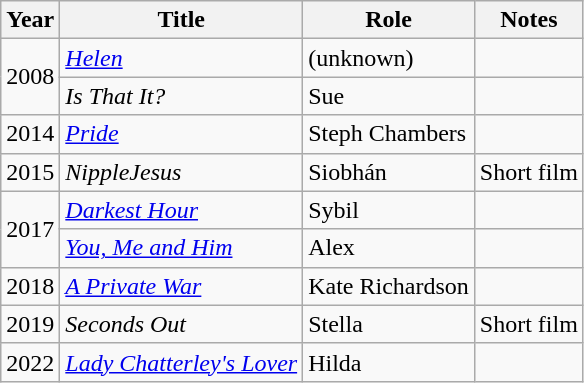<table class="wikitable sortable">
<tr>
<th>Year</th>
<th>Title</th>
<th>Role</th>
<th class="unsortable">Notes</th>
</tr>
<tr>
<td rowspan=2>2008</td>
<td><em><a href='#'>Helen</a></em></td>
<td>(unknown)</td>
<td></td>
</tr>
<tr>
<td><em>Is That It?</em></td>
<td>Sue</td>
<td></td>
</tr>
<tr>
<td>2014</td>
<td><em><a href='#'>Pride</a></em></td>
<td>Steph Chambers</td>
<td></td>
</tr>
<tr>
<td>2015</td>
<td><em>NippleJesus</em></td>
<td>Siobhán</td>
<td>Short film</td>
</tr>
<tr>
<td rowspan=2>2017</td>
<td><em><a href='#'>Darkest Hour</a></em></td>
<td>Sybil</td>
<td></td>
</tr>
<tr>
<td><em><a href='#'>You, Me and Him</a></em></td>
<td>Alex</td>
<td></td>
</tr>
<tr>
<td>2018</td>
<td><em><a href='#'>A Private War</a></em></td>
<td>Kate Richardson</td>
<td></td>
</tr>
<tr>
<td>2019</td>
<td><em>Seconds Out</em></td>
<td>Stella</td>
<td>Short film</td>
</tr>
<tr>
<td>2022</td>
<td><em><a href='#'>Lady Chatterley's Lover</a></em></td>
<td>Hilda</td>
<td></td>
</tr>
</table>
